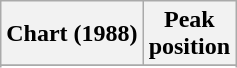<table class="wikitable sortable plainrowheaders" style="text-align:center">
<tr>
<th>Chart (1988)</th>
<th>Peak<br>position</th>
</tr>
<tr>
</tr>
<tr>
</tr>
</table>
